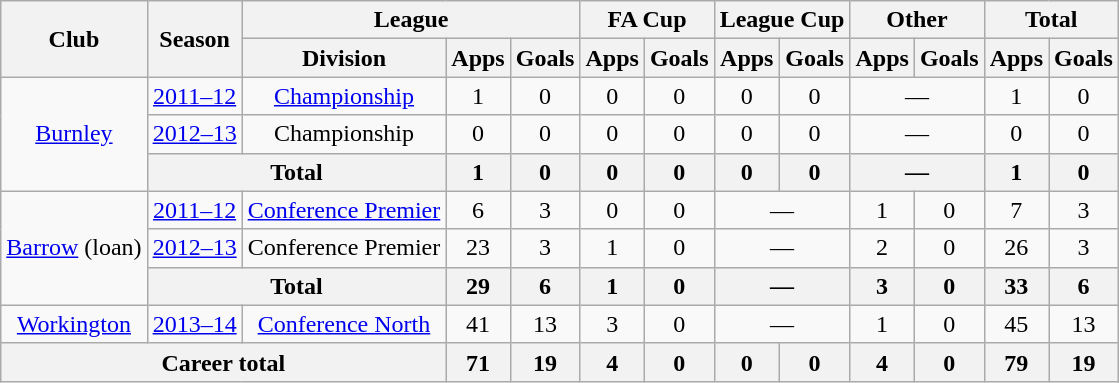<table class="wikitable" style="text-align:center">
<tr>
<th rowspan="2">Club</th>
<th rowspan="2">Season</th>
<th colspan="3">League</th>
<th colspan="2">FA Cup</th>
<th colspan="2">League Cup</th>
<th colspan="2">Other</th>
<th colspan="2">Total</th>
</tr>
<tr>
<th>Division</th>
<th>Apps</th>
<th>Goals</th>
<th>Apps</th>
<th>Goals</th>
<th>Apps</th>
<th>Goals</th>
<th>Apps</th>
<th>Goals</th>
<th>Apps</th>
<th>Goals</th>
</tr>
<tr>
<td rowspan="3"><a href='#'>Burnley</a></td>
<td><a href='#'>2011–12</a></td>
<td><a href='#'>Championship</a></td>
<td>1</td>
<td>0</td>
<td>0</td>
<td>0</td>
<td>0</td>
<td>0</td>
<td colspan="2">—</td>
<td>1</td>
<td>0</td>
</tr>
<tr>
<td><a href='#'>2012–13</a></td>
<td>Championship</td>
<td>0</td>
<td>0</td>
<td>0</td>
<td>0</td>
<td>0</td>
<td>0</td>
<td colspan="2">—</td>
<td>0</td>
<td>0</td>
</tr>
<tr>
<th colspan="2">Total</th>
<th>1</th>
<th>0</th>
<th>0</th>
<th>0</th>
<th>0</th>
<th>0</th>
<th colspan="2">—</th>
<th>1</th>
<th>0</th>
</tr>
<tr>
<td rowspan="3"><a href='#'>Barrow</a> (loan)</td>
<td><a href='#'>2011–12</a></td>
<td><a href='#'>Conference Premier</a></td>
<td>6</td>
<td>3</td>
<td>0</td>
<td>0</td>
<td colspan="2">—</td>
<td>1</td>
<td>0</td>
<td>7</td>
<td>3</td>
</tr>
<tr>
<td><a href='#'>2012–13</a></td>
<td>Conference Premier</td>
<td>23</td>
<td>3</td>
<td>1</td>
<td>0</td>
<td colspan="2">—</td>
<td>2</td>
<td>0</td>
<td>26</td>
<td>3</td>
</tr>
<tr>
<th colspan="2">Total</th>
<th>29</th>
<th>6</th>
<th>1</th>
<th>0</th>
<th colspan="2">—</th>
<th>3</th>
<th>0</th>
<th>33</th>
<th>6</th>
</tr>
<tr>
<td><a href='#'>Workington</a></td>
<td><a href='#'>2013–14</a></td>
<td><a href='#'>Conference North</a></td>
<td>41</td>
<td>13</td>
<td>3</td>
<td>0</td>
<td colspan="2">—</td>
<td>1</td>
<td>0</td>
<td>45</td>
<td>13</td>
</tr>
<tr>
<th colspan="3">Career total</th>
<th>71</th>
<th>19</th>
<th>4</th>
<th>0</th>
<th>0</th>
<th>0</th>
<th>4</th>
<th>0</th>
<th>79</th>
<th>19</th>
</tr>
</table>
